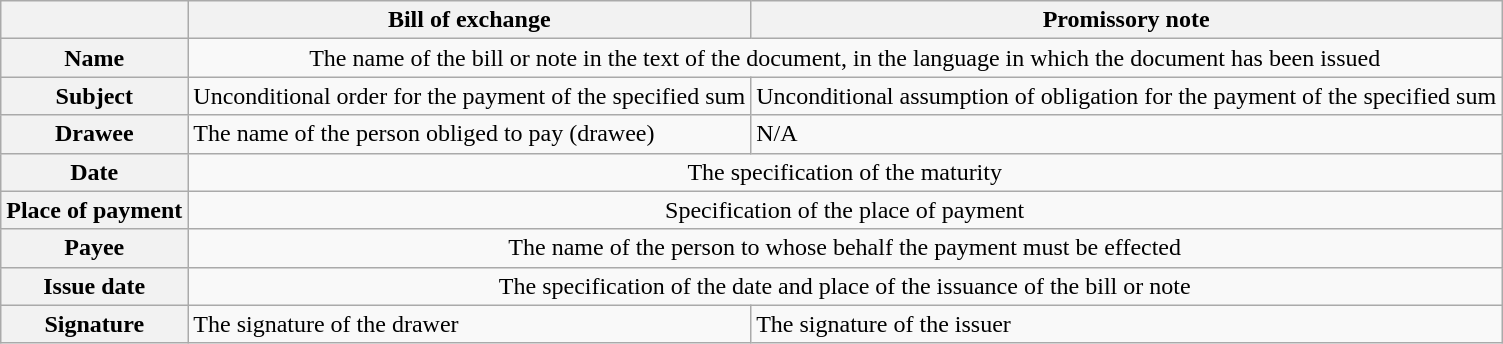<table class="wikitable">
<tr>
<th></th>
<th>Bill of exchange</th>
<th>Promissory note</th>
</tr>
<tr>
<th>Name</th>
<td colspan="2" align="center">The name of the bill or note in the text of the document, in the language in which the document has been issued</td>
</tr>
<tr>
<th>Subject</th>
<td>Unconditional order for the payment of the specified sum</td>
<td>Unconditional assumption of obligation for the payment of the specified sum</td>
</tr>
<tr>
<th>Drawee</th>
<td>The name of the person obliged to pay (drawee)</td>
<td>N/A</td>
</tr>
<tr>
<th>Date</th>
<td colspan="2" align="center">The specification of the maturity</td>
</tr>
<tr>
<th>Place of payment</th>
<td colspan="2" align="center">Specification of the place of payment</td>
</tr>
<tr>
<th>Payee</th>
<td colspan="2" align="center">The name of the person to whose behalf the payment must be effected</td>
</tr>
<tr>
<th>Issue date</th>
<td colspan="2" align="center">The specification of the date and place of the issuance of the bill or note</td>
</tr>
<tr>
<th>Signature</th>
<td>The signature of the drawer</td>
<td>The signature of the issuer</td>
</tr>
</table>
